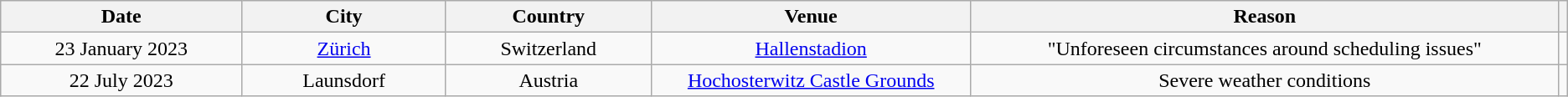<table class="wikitable plainrowheaders" style="text-align:center;">
<tr>
<th scope="col" style="width:12em;">Date</th>
<th scope="col" style="width:10em;">City</th>
<th scope="col" style="width:10em;">Country</th>
<th scope="col" style="width:16em;">Venue</th>
<th scope="col" style="width:30em;">Reason</th>
<th scope="col" class="unsortable"></th>
</tr>
<tr>
<td>23 January 2023</td>
<td><a href='#'>Zürich</a></td>
<td>Switzerland</td>
<td><a href='#'>Hallenstadion</a></td>
<td>"Unforeseen circumstances around scheduling issues"</td>
<td></td>
</tr>
<tr>
<td>22 July 2023</td>
<td>Launsdorf</td>
<td>Austria</td>
<td><a href='#'>Hochosterwitz Castle Grounds</a></td>
<td>Severe weather conditions</td>
<td></td>
</tr>
</table>
